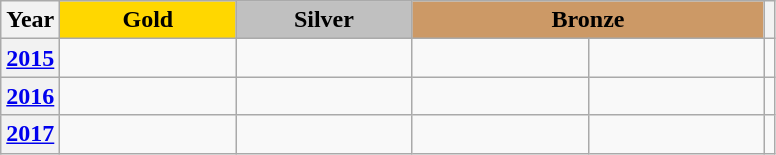<table class="wikitable">
<tr align=center>
<th>Year</th>
<td width="110px" bgcolor=gold><strong>Gold</strong></td>
<td width="110px" bgcolor=silver><strong>Silver</strong></td>
<td width="220px" bgcolor=CC9966 colspan=2><strong>Bronze</strong></td>
<th></th>
</tr>
<tr>
<th><a href='#'>2015</a></th>
<td></td>
<td></td>
<td width=110></td>
<td width=110></td>
<td></td>
</tr>
<tr>
<th><a href='#'>2016</a></th>
<td></td>
<td></td>
<td></td>
<td></td>
<td></td>
</tr>
<tr>
<th><a href='#'>2017</a></th>
<td></td>
<td></td>
<td></td>
<td></td>
<td></td>
</tr>
</table>
